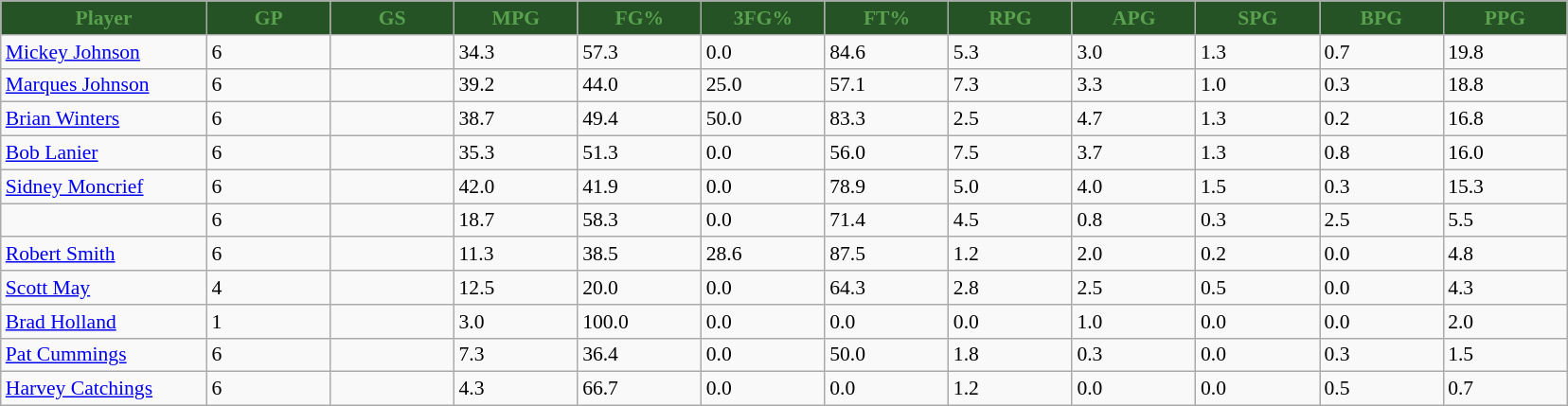<table class="wikitable sortable" style="font-size: 90%">
<tr>
<th style="background:#255325; color:#59A04F" width="10%">Player</th>
<th style="background:#255325; color:#59A04F" width="6%">GP</th>
<th style="background:#255325; color:#59A04F" width="6%">GS</th>
<th style="background:#255325; color:#59A04F" width="6%">MPG</th>
<th style="background:#255325; color:#59A04F" width="6%">FG%</th>
<th style="background:#255325; color:#59A04F" width="6%">3FG%</th>
<th style="background:#255325; color:#59A04F" width="6%">FT%</th>
<th style="background:#255325; color:#59A04F" width="6%">RPG</th>
<th style="background:#255325; color:#59A04F" width="6%">APG</th>
<th style="background:#255325; color:#59A04F" width="6%">SPG</th>
<th style="background:#255325; color:#59A04F" width="6%">BPG</th>
<th style="background:#255325; color:#59A04F" width="6%">PPG</th>
</tr>
<tr>
<td><a href='#'>Mickey Johnson</a></td>
<td>6</td>
<td></td>
<td>34.3</td>
<td>57.3</td>
<td>0.0</td>
<td>84.6</td>
<td>5.3</td>
<td>3.0</td>
<td>1.3</td>
<td>0.7</td>
<td>19.8</td>
</tr>
<tr>
<td><a href='#'>Marques Johnson</a></td>
<td>6</td>
<td></td>
<td>39.2</td>
<td>44.0</td>
<td>25.0</td>
<td>57.1</td>
<td>7.3</td>
<td>3.3</td>
<td>1.0</td>
<td>0.3</td>
<td>18.8</td>
</tr>
<tr>
<td><a href='#'>Brian Winters</a></td>
<td>6</td>
<td></td>
<td>38.7</td>
<td>49.4</td>
<td>50.0</td>
<td>83.3</td>
<td>2.5</td>
<td>4.7</td>
<td>1.3</td>
<td>0.2</td>
<td>16.8</td>
</tr>
<tr>
<td><a href='#'>Bob Lanier</a></td>
<td>6</td>
<td></td>
<td>35.3</td>
<td>51.3</td>
<td>0.0</td>
<td>56.0</td>
<td>7.5</td>
<td>3.7</td>
<td>1.3</td>
<td>0.8</td>
<td>16.0</td>
</tr>
<tr>
<td><a href='#'>Sidney Moncrief</a></td>
<td>6</td>
<td></td>
<td>42.0</td>
<td>41.9</td>
<td>0.0</td>
<td>78.9</td>
<td>5.0</td>
<td>4.0</td>
<td>1.5</td>
<td>0.3</td>
<td>15.3</td>
</tr>
<tr>
<td></td>
<td>6</td>
<td></td>
<td>18.7</td>
<td>58.3</td>
<td>0.0</td>
<td>71.4</td>
<td>4.5</td>
<td>0.8</td>
<td>0.3</td>
<td>2.5</td>
<td>5.5</td>
</tr>
<tr>
<td><a href='#'>Robert Smith</a></td>
<td>6</td>
<td></td>
<td>11.3</td>
<td>38.5</td>
<td>28.6</td>
<td>87.5</td>
<td>1.2</td>
<td>2.0</td>
<td>0.2</td>
<td>0.0</td>
<td>4.8</td>
</tr>
<tr>
<td><a href='#'>Scott May</a></td>
<td>4</td>
<td></td>
<td>12.5</td>
<td>20.0</td>
<td>0.0</td>
<td>64.3</td>
<td>2.8</td>
<td>2.5</td>
<td>0.5</td>
<td>0.0</td>
<td>4.3</td>
</tr>
<tr>
<td><a href='#'>Brad Holland</a></td>
<td>1</td>
<td></td>
<td>3.0</td>
<td>100.0</td>
<td>0.0</td>
<td>0.0</td>
<td>0.0</td>
<td>1.0</td>
<td>0.0</td>
<td>0.0</td>
<td>2.0</td>
</tr>
<tr>
<td><a href='#'>Pat Cummings</a></td>
<td>6</td>
<td></td>
<td>7.3</td>
<td>36.4</td>
<td>0.0</td>
<td>50.0</td>
<td>1.8</td>
<td>0.3</td>
<td>0.0</td>
<td>0.3</td>
<td>1.5</td>
</tr>
<tr>
<td><a href='#'>Harvey Catchings</a></td>
<td>6</td>
<td></td>
<td>4.3</td>
<td>66.7</td>
<td>0.0</td>
<td>0.0</td>
<td>1.2</td>
<td>0.0</td>
<td>0.0</td>
<td>0.5</td>
<td>0.7</td>
</tr>
</table>
